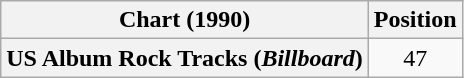<table class="wikitable plainrowheaders" style="text-align:center">
<tr>
<th>Chart (1990)</th>
<th>Position</th>
</tr>
<tr>
<th scope="row">US Album Rock Tracks (<em>Billboard</em>)</th>
<td>47</td>
</tr>
</table>
